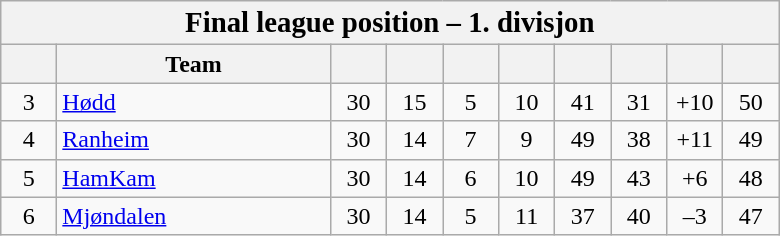<table class="wikitable" style="text-align:center">
<tr>
<th colspan=10><big>Final league position – 1. divisjon</big></th>
</tr>
<tr>
<th width="30"></th>
<th width="175">Team</th>
<th width="30"></th>
<th width="30"></th>
<th width="30"></th>
<th width="30"></th>
<th width="30"></th>
<th width="30"></th>
<th width="30"></th>
<th width="30"></th>
</tr>
<tr>
<td>3</td>
<td align=left><a href='#'>Hødd</a></td>
<td>30</td>
<td>15</td>
<td>5</td>
<td>10</td>
<td>41</td>
<td>31</td>
<td>+10</td>
<td>50</td>
</tr>
<tr>
<td>4</td>
<td align=left><a href='#'>Ranheim</a></td>
<td>30</td>
<td>14</td>
<td>7</td>
<td>9</td>
<td>49</td>
<td>38</td>
<td>+11</td>
<td>49</td>
</tr>
<tr>
<td>5</td>
<td align=left><a href='#'>HamKam</a></td>
<td>30</td>
<td>14</td>
<td>6</td>
<td>10</td>
<td>49</td>
<td>43</td>
<td>+6</td>
<td>48</td>
</tr>
<tr>
<td>6</td>
<td align=left><a href='#'>Mjøndalen</a></td>
<td>30</td>
<td>14</td>
<td>5</td>
<td>11</td>
<td>37</td>
<td>40</td>
<td>–3</td>
<td>47</td>
</tr>
</table>
